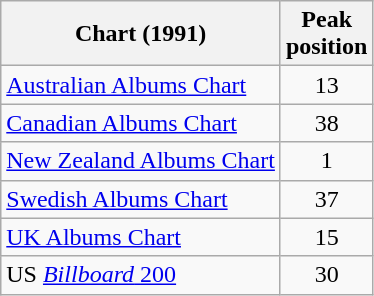<table class="wikitable sortable">
<tr>
<th>Chart (1991)</th>
<th>Peak<br>position</th>
</tr>
<tr>
<td><a href='#'>Australian Albums Chart</a></td>
<td align="center">13</td>
</tr>
<tr>
<td><a href='#'>Canadian Albums Chart</a></td>
<td align="center">38</td>
</tr>
<tr>
<td><a href='#'>New Zealand Albums Chart</a></td>
<td align="center">1</td>
</tr>
<tr>
<td><a href='#'>Swedish Albums Chart</a></td>
<td align="center">37</td>
</tr>
<tr>
<td><a href='#'>UK Albums Chart</a></td>
<td align="center">15</td>
</tr>
<tr>
<td>US <a href='#'><em>Billboard</em> 200</a></td>
<td align="center">30</td>
</tr>
</table>
